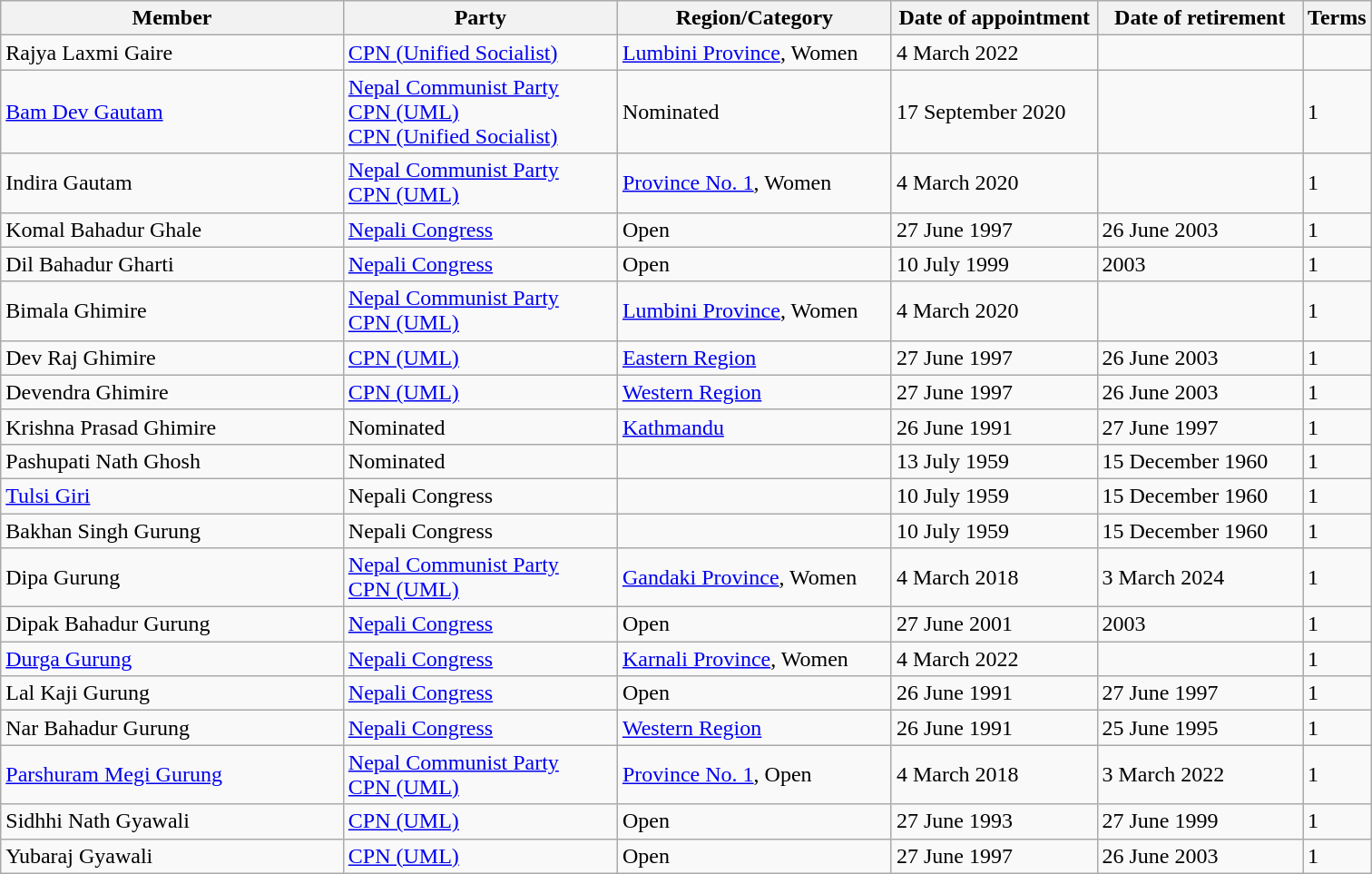<table class="wikitable sortable">
<tr>
<th style="width: 25%;">Member</th>
<th style="width: 20%;">Party</th>
<th style="width: 20%;">Region/Category</th>
<th style="width: 15%;">Date of appointment</th>
<th style="width: 15%;">Date of retirement</th>
<th style="width: 5%;">Terms</th>
</tr>
<tr>
<td>Rajya Laxmi Gaire</td>
<td><a href='#'>CPN (Unified Socialist)</a></td>
<td><a href='#'>Lumbini Province</a>, Women</td>
<td>4 March 2022</td>
<td></td>
<td></td>
</tr>
<tr>
<td><a href='#'>Bam Dev Gautam</a></td>
<td><a href='#'>Nepal Communist Party</a><br><a href='#'>CPN (UML)</a><br><a href='#'>CPN (Unified Socialist)</a></td>
<td>Nominated</td>
<td>17 September 2020</td>
<td></td>
<td>1</td>
</tr>
<tr>
<td>Indira Gautam</td>
<td><a href='#'>Nepal Communist Party</a><br><a href='#'>CPN (UML)</a></td>
<td><a href='#'>Province No. 1</a>, Women</td>
<td>4 March 2020</td>
<td></td>
<td>1</td>
</tr>
<tr>
<td>Komal Bahadur Ghale</td>
<td><a href='#'>Nepali Congress</a></td>
<td>Open</td>
<td>27 June 1997</td>
<td>26 June 2003</td>
<td>1</td>
</tr>
<tr>
<td>Dil Bahadur Gharti</td>
<td><a href='#'>Nepali Congress</a></td>
<td>Open</td>
<td>10 July 1999</td>
<td>2003</td>
<td>1</td>
</tr>
<tr>
<td>Bimala Ghimire</td>
<td><a href='#'>Nepal Communist Party</a><br><a href='#'>CPN (UML)</a></td>
<td><a href='#'>Lumbini Province</a>, Women</td>
<td>4 March 2020</td>
<td></td>
<td>1</td>
</tr>
<tr>
<td>Dev Raj Ghimire</td>
<td><a href='#'>CPN (UML)</a></td>
<td><a href='#'>Eastern Region</a></td>
<td>27 June 1997</td>
<td>26 June 2003</td>
<td>1</td>
</tr>
<tr>
<td>Devendra Ghimire</td>
<td><a href='#'>CPN (UML)</a></td>
<td><a href='#'>Western Region</a></td>
<td>27 June 1997</td>
<td>26 June 2003</td>
<td>1</td>
</tr>
<tr>
<td>Krishna Prasad Ghimire</td>
<td>Nominated</td>
<td><a href='#'>Kathmandu</a></td>
<td>26 June 1991</td>
<td>27 June 1997</td>
<td>1</td>
</tr>
<tr>
<td>Pashupati Nath Ghosh</td>
<td>Nominated</td>
<td></td>
<td>13 July 1959</td>
<td>15 December 1960</td>
<td>1</td>
</tr>
<tr>
<td><a href='#'>Tulsi Giri</a></td>
<td>Nepali Congress</td>
<td></td>
<td>10 July 1959</td>
<td>15 December 1960</td>
<td>1</td>
</tr>
<tr>
<td>Bakhan Singh Gurung</td>
<td>Nepali Congress</td>
<td></td>
<td>10 July 1959</td>
<td>15 December 1960</td>
<td>1</td>
</tr>
<tr>
<td>Dipa Gurung</td>
<td><a href='#'>Nepal Communist Party</a><br><a href='#'>CPN (UML)</a></td>
<td><a href='#'>Gandaki Province</a>, Women</td>
<td>4 March 2018</td>
<td>3 March 2024</td>
<td>1</td>
</tr>
<tr>
<td>Dipak Bahadur Gurung</td>
<td><a href='#'>Nepali Congress</a></td>
<td>Open</td>
<td>27 June 2001</td>
<td>2003</td>
<td>1</td>
</tr>
<tr>
<td><a href='#'>Durga Gurung</a></td>
<td><a href='#'>Nepali Congress</a></td>
<td><a href='#'>Karnali Province</a>, Women</td>
<td>4 March 2022</td>
<td></td>
<td>1</td>
</tr>
<tr>
<td>Lal Kaji Gurung</td>
<td><a href='#'>Nepali Congress</a></td>
<td>Open</td>
<td>26 June 1991</td>
<td>27 June 1997</td>
<td>1</td>
</tr>
<tr>
<td>Nar Bahadur Gurung</td>
<td><a href='#'>Nepali Congress</a></td>
<td><a href='#'>Western Region</a></td>
<td>26 June 1991</td>
<td>25 June 1995</td>
<td>1</td>
</tr>
<tr>
<td><a href='#'>Parshuram Megi Gurung</a></td>
<td><a href='#'>Nepal Communist Party</a><br><a href='#'>CPN (UML)</a></td>
<td><a href='#'>Province No. 1</a>, Open</td>
<td>4 March 2018</td>
<td>3 March 2022</td>
<td>1</td>
</tr>
<tr>
<td>Sidhhi Nath Gyawali</td>
<td><a href='#'>CPN (UML)</a></td>
<td>Open</td>
<td>27 June 1993</td>
<td>27 June 1999</td>
<td>1</td>
</tr>
<tr>
<td>Yubaraj Gyawali</td>
<td><a href='#'>CPN (UML)</a></td>
<td>Open</td>
<td>27 June 1997</td>
<td>26 June 2003</td>
<td>1</td>
</tr>
</table>
